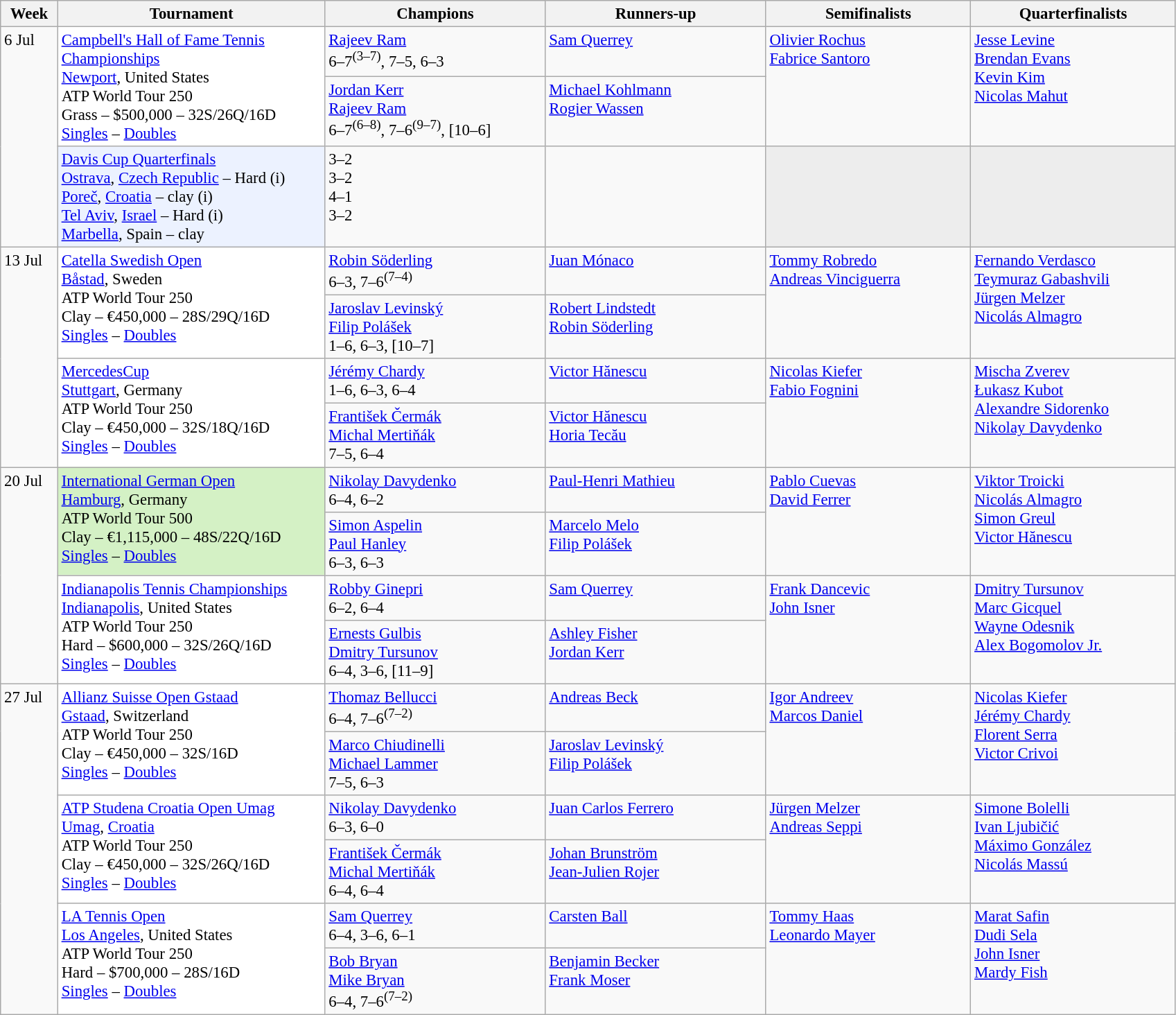<table class=wikitable style=font-size:95%>
<tr>
<th style="width:48px;">Week</th>
<th style="width:250px;">Tournament</th>
<th style="width:205px;">Champions</th>
<th style="width:205px;">Runners-up</th>
<th style="width:190px;">Semifinalists</th>
<th style="width:190px;">Quarterfinalists</th>
</tr>
<tr valign=top>
<td rowspan=3>6 Jul</td>
<td style="background:#ffffff;" rowspan=2><a href='#'>Campbell's Hall of Fame Tennis Championships</a><br> <a href='#'>Newport</a>, United States<br>ATP World Tour 250<br>Grass – $500,000 – 32S/26Q/16D<br><a href='#'>Singles</a> – <a href='#'>Doubles</a></td>
<td> <a href='#'>Rajeev Ram</a><br>6–7<sup>(3–7)</sup>, 7–5, 6–3</td>
<td> <a href='#'>Sam Querrey</a></td>
<td rowspan=2> <a href='#'>Olivier Rochus</a><br> <a href='#'>Fabrice Santoro</a></td>
<td rowspan=2> <a href='#'>Jesse Levine</a><br> <a href='#'>Brendan Evans</a><br> <a href='#'>Kevin Kim</a><br> <a href='#'>Nicolas Mahut</a></td>
</tr>
<tr valign=top>
<td> <a href='#'>Jordan Kerr</a><br> <a href='#'>Rajeev Ram</a> <br>6–7<sup>(6–8)</sup>, 7–6<sup>(9–7)</sup>, [10–6]</td>
<td> <a href='#'>Michael Kohlmann</a><br> <a href='#'>Rogier Wassen</a></td>
</tr>
<tr valign=top>
<td style="background:#ecf2ff;"rowspan=1><a href='#'>Davis Cup Quarterfinals</a><br> <a href='#'>Ostrava</a>, <a href='#'>Czech Republic</a> – Hard (i)<br> <a href='#'>Poreč</a>, <a href='#'>Croatia</a> – clay (i)<br> <a href='#'>Tel Aviv</a>, <a href='#'>Israel</a> – Hard (i)<br> <a href='#'>Marbella</a>, Spain – clay</td>
<td>  3–2<br> 3–2<br> 4–1<br> 3–2</td>
<td><br><br><br></td>
<td bgcolor="#ededed"></td>
<td bgcolor="#ededed"></td>
</tr>
<tr valign=top>
<td rowspan=4>13 Jul</td>
<td style="background:#ffffff;" rowspan=2><a href='#'>Catella Swedish Open</a><br> <a href='#'>Båstad</a>, Sweden<br>ATP World Tour 250<br>Clay – €450,000 – 28S/29Q/16D<br><a href='#'>Singles</a> – <a href='#'>Doubles</a></td>
<td> <a href='#'>Robin Söderling</a><br>6–3, 7–6<sup>(7–4)</sup></td>
<td> <a href='#'>Juan Mónaco</a></td>
<td rowspan=2> <a href='#'>Tommy Robredo</a> <br>  <a href='#'>Andreas Vinciguerra</a></td>
<td rowspan=2> <a href='#'>Fernando Verdasco</a><br> <a href='#'>Teymuraz Gabashvili</a><br>  <a href='#'>Jürgen Melzer</a> <br> <a href='#'>Nicolás Almagro</a></td>
</tr>
<tr valign=top>
<td colspan=1> <a href='#'>Jaroslav Levinský</a> <br>  <a href='#'>Filip Polášek</a> <br>1–6, 6–3, [10–7]</td>
<td> <a href='#'>Robert Lindstedt</a> <br>  <a href='#'>Robin Söderling</a></td>
</tr>
<tr valign=top>
<td style="background:#ffffff;" rowspan=2><a href='#'>MercedesCup</a><br><a href='#'>Stuttgart</a>, Germany<br>ATP World Tour 250<br>Clay – €450,000 – 32S/18Q/16D<br><a href='#'>Singles</a> – <a href='#'>Doubles</a></td>
<td> <a href='#'>Jérémy Chardy</a><br>1–6, 6–3, 6–4</td>
<td> <a href='#'>Victor Hănescu</a></td>
<td rowspan=2> <a href='#'>Nicolas Kiefer</a><br> <a href='#'>Fabio Fognini</a></td>
<td rowspan=2> <a href='#'>Mischa Zverev</a><br> <a href='#'>Łukasz Kubot</a><br> <a href='#'>Alexandre Sidorenko</a><br>  <a href='#'>Nikolay Davydenko</a></td>
</tr>
<tr valign=top>
<td> <a href='#'>František Čermák</a> <br>  <a href='#'>Michal Mertiňák</a><br>7–5, 6–4</td>
<td> <a href='#'>Victor Hănescu</a> <br>  <a href='#'>Horia Tecău</a></td>
</tr>
<tr valign=top>
<td rowspan=4>20 Jul</td>
<td style="background:#d4f1c5;" rowspan=2><a href='#'>International German Open</a><br> <a href='#'>Hamburg</a>, Germany<br>ATP World Tour 500<br>Clay – €1,115,000 – 48S/22Q/16D<br><a href='#'>Singles</a> – <a href='#'>Doubles</a></td>
<td> <a href='#'>Nikolay Davydenko</a><br>6–4, 6–2</td>
<td> <a href='#'>Paul-Henri Mathieu</a></td>
<td rowspan=2> <a href='#'>Pablo Cuevas</a><br> <a href='#'>David Ferrer</a></td>
<td rowspan=2> <a href='#'>Viktor Troicki</a><br> <a href='#'>Nicolás Almagro</a><br> <a href='#'>Simon Greul</a><br> <a href='#'>Victor Hănescu</a></td>
</tr>
<tr valign=top>
<td> <a href='#'>Simon Aspelin</a><br> <a href='#'>Paul Hanley</a><br>6–3, 6–3</td>
<td> <a href='#'>Marcelo Melo</a><br> <a href='#'>Filip Polášek</a></td>
</tr>
<tr valign=top>
<td style="background:#ffffff;" rowspan=2><a href='#'>Indianapolis Tennis Championships</a><br> <a href='#'>Indianapolis</a>, United States<br>ATP World Tour 250<br>Hard – $600,000 – 32S/26Q/16D<br><a href='#'>Singles</a> – <a href='#'>Doubles</a></td>
<td> <a href='#'>Robby Ginepri</a><br>6–2, 6–4</td>
<td> <a href='#'>Sam Querrey</a></td>
<td rowspan=2> <a href='#'>Frank Dancevic</a><br> <a href='#'>John Isner</a></td>
<td rowspan=2> <a href='#'>Dmitry Tursunov</a><br> <a href='#'>Marc Gicquel</a><br> <a href='#'>Wayne Odesnik</a><br> <a href='#'>Alex Bogomolov Jr.</a></td>
</tr>
<tr valign=top>
<td> <a href='#'>Ernests Gulbis</a><br> <a href='#'>Dmitry Tursunov</a><br>6–4, 3–6, [11–9]</td>
<td> <a href='#'>Ashley Fisher</a><br> <a href='#'>Jordan Kerr</a></td>
</tr>
<tr valign=top>
<td rowspan=6>27 Jul</td>
<td style="background:#ffffff;" rowspan=2><a href='#'>Allianz Suisse Open Gstaad</a><br> <a href='#'>Gstaad</a>, Switzerland<br>ATP World Tour 250<br>Clay – €450,000 – 32S/16D<br><a href='#'>Singles</a> – <a href='#'>Doubles</a></td>
<td> <a href='#'>Thomaz Bellucci</a><br>6–4, 7–6<sup>(7–2)</sup></td>
<td> <a href='#'>Andreas Beck</a></td>
<td rowspan=2> <a href='#'>Igor Andreev</a><br> <a href='#'>Marcos Daniel</a></td>
<td rowspan=2> <a href='#'>Nicolas Kiefer</a><br> <a href='#'>Jérémy Chardy</a><br> <a href='#'>Florent Serra</a><br> <a href='#'>Victor Crivoi</a></td>
</tr>
<tr valign=top>
<td> <a href='#'>Marco Chiudinelli</a><br> <a href='#'>Michael Lammer</a><br>7–5, 6–3</td>
<td> <a href='#'>Jaroslav Levinský</a><br> <a href='#'>Filip Polášek</a></td>
</tr>
<tr valign=top>
<td style="background:#ffffff;" rowspan=2><a href='#'>ATP Studena Croatia Open Umag</a><br> <a href='#'>Umag</a>, <a href='#'>Croatia</a><br>ATP World Tour 250<br>Clay – €450,000 – 32S/26Q/16D<br><a href='#'>Singles</a> – <a href='#'>Doubles</a></td>
<td> <a href='#'>Nikolay Davydenko</a><br>6–3, 6–0</td>
<td> <a href='#'>Juan Carlos Ferrero</a></td>
<td rowspan=2> <a href='#'>Jürgen Melzer</a><br> <a href='#'>Andreas Seppi</a></td>
<td rowspan=2> <a href='#'>Simone Bolelli</a><br> <a href='#'>Ivan Ljubičić</a><br> <a href='#'>Máximo González</a><br>  <a href='#'>Nicolás Massú</a></td>
</tr>
<tr valign=top>
<td> <a href='#'>František Čermák</a><br> <a href='#'>Michal Mertiňák</a><br>6–4, 6–4</td>
<td> <a href='#'>Johan Brunström</a><br> <a href='#'>Jean-Julien Rojer</a></td>
</tr>
<tr valign=top>
<td style="background:#ffffff;" rowspan=2><a href='#'>LA Tennis Open</a><br> <a href='#'>Los Angeles</a>, United States<br>ATP World Tour 250<br>Hard – $700,000 – 28S/16D<br><a href='#'>Singles</a> – <a href='#'>Doubles</a></td>
<td> <a href='#'>Sam Querrey</a><br>6–4, 3–6, 6–1</td>
<td> <a href='#'>Carsten Ball</a></td>
<td rowspan=2> <a href='#'>Tommy Haas</a><br> <a href='#'>Leonardo Mayer</a></td>
<td rowspan=2> <a href='#'>Marat Safin</a><br> <a href='#'>Dudi Sela</a><br> <a href='#'>John Isner</a><br> <a href='#'>Mardy Fish</a></td>
</tr>
<tr valign=top>
<td> <a href='#'>Bob Bryan</a><br> <a href='#'>Mike Bryan</a><br>6–4, 7–6<sup>(7–2)</sup></td>
<td> <a href='#'>Benjamin Becker</a><br> <a href='#'>Frank Moser</a></td>
</tr>
</table>
